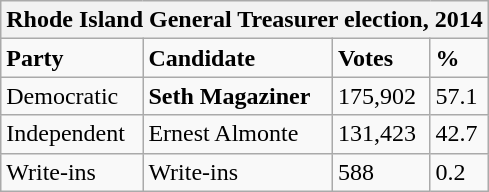<table class="wikitable">
<tr>
<th colspan="4">Rhode Island General Treasurer election, 2014</th>
</tr>
<tr>
<td><strong>Party</strong></td>
<td><strong>Candidate</strong></td>
<td><strong>Votes</strong></td>
<td><strong>%</strong></td>
</tr>
<tr>
<td>Democratic</td>
<td><strong>Seth Magaziner</strong></td>
<td>175,902</td>
<td>57.1</td>
</tr>
<tr>
<td>Independent</td>
<td>Ernest Almonte</td>
<td>131,423</td>
<td>42.7</td>
</tr>
<tr>
<td>Write-ins</td>
<td>Write-ins</td>
<td>588</td>
<td>0.2</td>
</tr>
</table>
